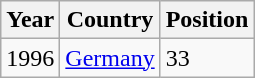<table class="wikitable">
<tr>
<th>Year</th>
<th>Country</th>
<th>Position</th>
</tr>
<tr>
<td>1996</td>
<td><a href='#'>Germany</a></td>
<td>33</td>
</tr>
</table>
